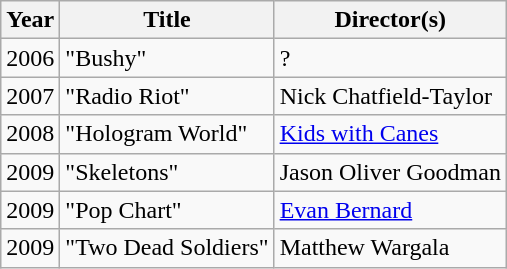<table class="wikitable">
<tr>
<th>Year</th>
<th>Title</th>
<th>Director(s)</th>
</tr>
<tr>
<td>2006</td>
<td>"Bushy"</td>
<td>?</td>
</tr>
<tr>
<td>2007</td>
<td>"Radio Riot"</td>
<td>Nick Chatfield-Taylor</td>
</tr>
<tr>
<td>2008</td>
<td>"Hologram World"</td>
<td><a href='#'>Kids with Canes</a></td>
</tr>
<tr>
<td>2009</td>
<td>"Skeletons"</td>
<td>Jason Oliver Goodman</td>
</tr>
<tr>
<td>2009</td>
<td>"Pop Chart"</td>
<td><a href='#'>Evan Bernard</a></td>
</tr>
<tr>
<td>2009</td>
<td>"Two Dead Soldiers"</td>
<td>Matthew Wargala</td>
</tr>
</table>
